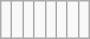<table class="wikitable">
<tr>
<td><br></td>
<td><br></td>
<td><br></td>
<td><br></td>
<td><br></td>
<td><br></td>
<td><br></td>
<td><br></td>
</tr>
</table>
